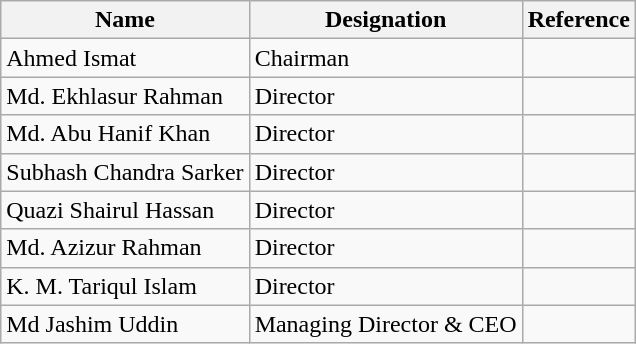<table class="wikitable">
<tr>
<th>Name</th>
<th>Designation</th>
<th>Reference</th>
</tr>
<tr>
<td>Ahmed Ismat</td>
<td>Chairman</td>
<td></td>
</tr>
<tr>
<td>Md. Ekhlasur Rahman</td>
<td>Director</td>
<td></td>
</tr>
<tr>
<td>Md. Abu Hanif Khan</td>
<td>Director</td>
<td></td>
</tr>
<tr>
<td>Subhash Chandra Sarker</td>
<td>Director</td>
<td></td>
</tr>
<tr>
<td>Quazi Shairul Hassan</td>
<td>Director</td>
<td></td>
</tr>
<tr>
<td>Md. Azizur Rahman</td>
<td>Director</td>
<td></td>
</tr>
<tr>
<td>K. M. Tariqul Islam</td>
<td>Director</td>
<td></td>
</tr>
<tr>
<td>Md Jashim Uddin</td>
<td>Managing Director & CEO</td>
<td></td>
</tr>
</table>
